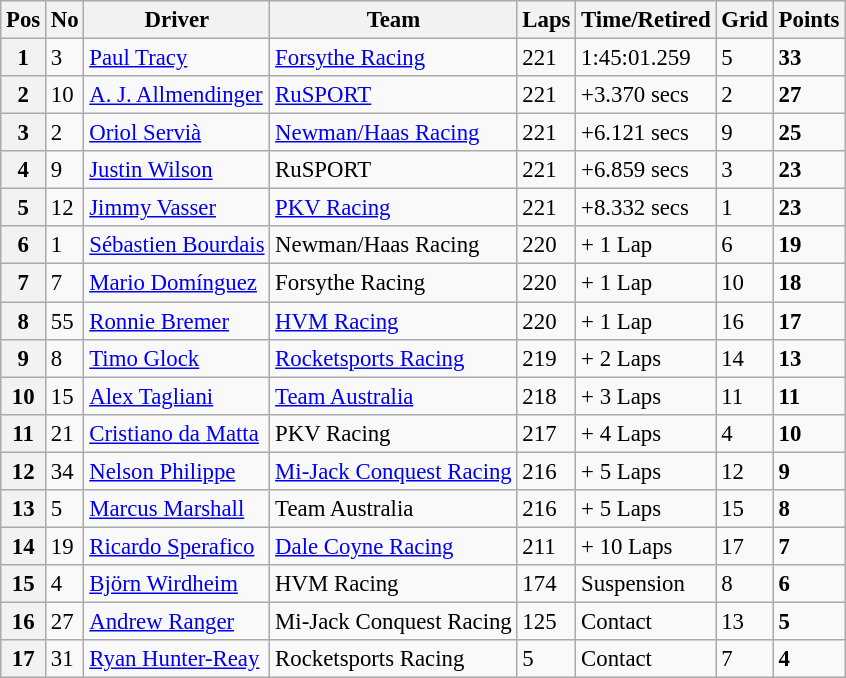<table class="wikitable" style="font-size:95%;">
<tr>
<th>Pos</th>
<th>No</th>
<th>Driver</th>
<th>Team</th>
<th>Laps</th>
<th>Time/Retired</th>
<th>Grid</th>
<th>Points</th>
</tr>
<tr>
<th>1</th>
<td>3</td>
<td> <a href='#'>Paul Tracy</a></td>
<td><a href='#'>Forsythe Racing</a></td>
<td>221</td>
<td>1:45:01.259</td>
<td>5</td>
<td><strong>33</strong></td>
</tr>
<tr>
<th>2</th>
<td>10</td>
<td> <a href='#'>A. J. Allmendinger</a></td>
<td><a href='#'>RuSPORT</a></td>
<td>221</td>
<td>+3.370 secs</td>
<td>2</td>
<td><strong>27</strong></td>
</tr>
<tr>
<th>3</th>
<td>2</td>
<td> <a href='#'>Oriol Servià</a></td>
<td><a href='#'>Newman/Haas Racing</a></td>
<td>221</td>
<td>+6.121 secs</td>
<td>9</td>
<td><strong>25</strong></td>
</tr>
<tr>
<th>4</th>
<td>9</td>
<td> <a href='#'>Justin Wilson</a></td>
<td>RuSPORT</td>
<td>221</td>
<td>+6.859 secs</td>
<td>3</td>
<td><strong>23</strong></td>
</tr>
<tr>
<th>5</th>
<td>12</td>
<td> <a href='#'>Jimmy Vasser</a></td>
<td><a href='#'>PKV Racing</a></td>
<td>221</td>
<td>+8.332 secs</td>
<td>1</td>
<td><strong>23</strong></td>
</tr>
<tr>
<th>6</th>
<td>1</td>
<td> <a href='#'>Sébastien Bourdais</a></td>
<td>Newman/Haas Racing</td>
<td>220</td>
<td>+ 1 Lap</td>
<td>6</td>
<td><strong>19</strong></td>
</tr>
<tr>
<th>7</th>
<td>7</td>
<td> <a href='#'>Mario Domínguez</a></td>
<td>Forsythe Racing</td>
<td>220</td>
<td>+ 1 Lap</td>
<td>10</td>
<td><strong>18</strong></td>
</tr>
<tr>
<th>8</th>
<td>55</td>
<td> <a href='#'>Ronnie Bremer</a></td>
<td><a href='#'>HVM Racing</a></td>
<td>220</td>
<td>+ 1 Lap</td>
<td>16</td>
<td><strong>17</strong></td>
</tr>
<tr>
<th>9</th>
<td>8</td>
<td> <a href='#'>Timo Glock</a></td>
<td><a href='#'>Rocketsports Racing</a></td>
<td>219</td>
<td>+ 2 Laps</td>
<td>14</td>
<td><strong>13</strong></td>
</tr>
<tr>
<th>10</th>
<td>15</td>
<td> <a href='#'>Alex Tagliani</a></td>
<td><a href='#'>Team Australia</a></td>
<td>218</td>
<td>+ 3 Laps</td>
<td>11</td>
<td><strong>11</strong></td>
</tr>
<tr>
<th>11</th>
<td>21</td>
<td> <a href='#'>Cristiano da Matta</a></td>
<td>PKV Racing</td>
<td>217</td>
<td>+ 4 Laps</td>
<td>4</td>
<td><strong>10</strong></td>
</tr>
<tr>
<th>12</th>
<td>34</td>
<td> <a href='#'>Nelson Philippe</a></td>
<td><a href='#'>Mi-Jack Conquest Racing</a></td>
<td>216</td>
<td>+ 5 Laps</td>
<td>12</td>
<td><strong>9</strong></td>
</tr>
<tr>
<th>13</th>
<td>5</td>
<td> <a href='#'>Marcus Marshall</a></td>
<td>Team Australia</td>
<td>216</td>
<td>+ 5 Laps</td>
<td>15</td>
<td><strong>8</strong></td>
</tr>
<tr>
<th>14</th>
<td>19</td>
<td> <a href='#'>Ricardo Sperafico</a></td>
<td><a href='#'>Dale Coyne Racing</a></td>
<td>211</td>
<td>+ 10 Laps</td>
<td>17</td>
<td><strong>7</strong></td>
</tr>
<tr>
<th>15</th>
<td>4</td>
<td> <a href='#'>Björn Wirdheim</a></td>
<td>HVM Racing</td>
<td>174</td>
<td>Suspension</td>
<td>8</td>
<td><strong>6</strong></td>
</tr>
<tr>
<th>16</th>
<td>27</td>
<td> <a href='#'>Andrew Ranger</a></td>
<td>Mi-Jack Conquest Racing</td>
<td>125</td>
<td>Contact</td>
<td>13</td>
<td><strong>5</strong></td>
</tr>
<tr>
<th>17</th>
<td>31</td>
<td> <a href='#'>Ryan Hunter-Reay</a></td>
<td>Rocketsports Racing</td>
<td>5</td>
<td>Contact</td>
<td>7</td>
<td><strong>4</strong></td>
</tr>
</table>
